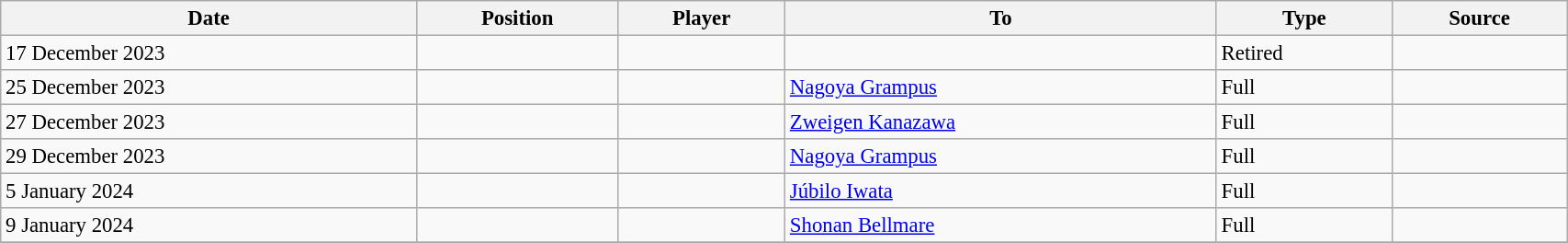<table class="wikitable sortable" style="width:90%; text-align:center; font-size:95%; text-align:left;">
<tr>
<th>Date</th>
<th>Position</th>
<th>Player</th>
<th>To</th>
<th>Type</th>
<th>Source</th>
</tr>
<tr>
<td>17 December 2023</td>
<td></td>
<td></td>
<td></td>
<td>Retired</td>
<td></td>
</tr>
<tr>
<td>25 December 2023</td>
<td></td>
<td></td>
<td> <a href='#'>Nagoya Grampus</a></td>
<td>Full</td>
<td></td>
</tr>
<tr>
<td>27 December 2023</td>
<td></td>
<td></td>
<td> <a href='#'>Zweigen Kanazawa</a></td>
<td>Full</td>
<td></td>
</tr>
<tr>
<td>29 December 2023</td>
<td></td>
<td></td>
<td> <a href='#'>Nagoya Grampus</a></td>
<td>Full</td>
<td></td>
</tr>
<tr>
<td>5 January 2024</td>
<td></td>
<td></td>
<td> <a href='#'>Júbilo Iwata</a></td>
<td>Full</td>
<td></td>
</tr>
<tr>
<td>9 January 2024</td>
<td></td>
<td></td>
<td> <a href='#'>Shonan Bellmare</a></td>
<td>Full</td>
<td></td>
</tr>
<tr>
</tr>
</table>
